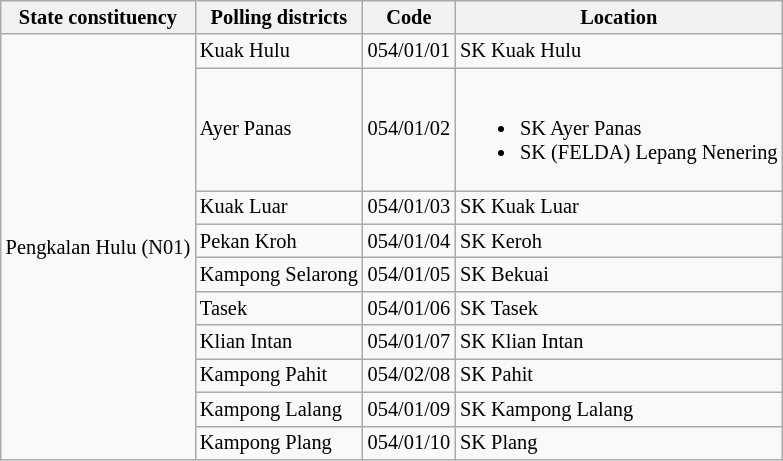<table class="wikitable sortable mw-collapsible" style="white-space:nowrap;font-size:85%">
<tr>
<th>State constituency</th>
<th>Polling districts</th>
<th>Code</th>
<th>Location</th>
</tr>
<tr>
<td rowspan="10">Pengkalan Hulu (N01)</td>
<td>Kuak Hulu</td>
<td>054/01/01</td>
<td>SK Kuak Hulu</td>
</tr>
<tr>
<td>Ayer Panas</td>
<td>054/01/02</td>
<td><br><ul><li>SK Ayer Panas</li><li>SK (FELDA) Lepang Nenering</li></ul></td>
</tr>
<tr>
<td>Kuak Luar</td>
<td>054/01/03</td>
<td>SK Kuak Luar</td>
</tr>
<tr>
<td>Pekan Kroh</td>
<td>054/01/04</td>
<td>SK Keroh</td>
</tr>
<tr>
<td>Kampong Selarong</td>
<td>054/01/05</td>
<td>SK Bekuai</td>
</tr>
<tr>
<td>Tasek</td>
<td>054/01/06</td>
<td>SK Tasek</td>
</tr>
<tr>
<td>Klian Intan</td>
<td>054/01/07</td>
<td>SK Klian Intan</td>
</tr>
<tr>
<td>Kampong Pahit</td>
<td>054/02/08</td>
<td>SK Pahit</td>
</tr>
<tr>
<td>Kampong Lalang</td>
<td>054/01/09</td>
<td>SK Kampong Lalang</td>
</tr>
<tr>
<td>Kampong Plang</td>
<td>054/01/10</td>
<td>SK Plang</td>
</tr>
</table>
